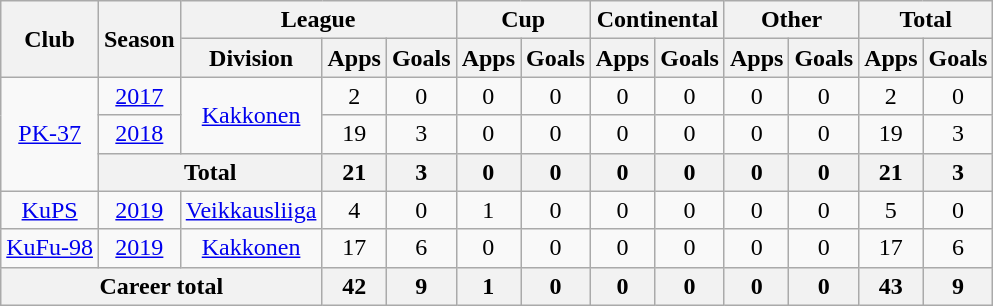<table class="wikitable" style="text-align: center">
<tr>
<th rowspan="2">Club</th>
<th rowspan="2">Season</th>
<th colspan="3">League</th>
<th colspan="2">Cup</th>
<th colspan="2">Continental</th>
<th colspan="2">Other</th>
<th colspan="2">Total</th>
</tr>
<tr>
<th>Division</th>
<th>Apps</th>
<th>Goals</th>
<th>Apps</th>
<th>Goals</th>
<th>Apps</th>
<th>Goals</th>
<th>Apps</th>
<th>Goals</th>
<th>Apps</th>
<th>Goals</th>
</tr>
<tr>
<td rowspan="3"><a href='#'>PK-37</a></td>
<td><a href='#'>2017</a></td>
<td rowspan="2"><a href='#'>Kakkonen</a></td>
<td>2</td>
<td>0</td>
<td>0</td>
<td>0</td>
<td>0</td>
<td>0</td>
<td>0</td>
<td>0</td>
<td>2</td>
<td>0</td>
</tr>
<tr>
<td><a href='#'>2018</a></td>
<td>19</td>
<td>3</td>
<td>0</td>
<td>0</td>
<td>0</td>
<td>0</td>
<td>0</td>
<td>0</td>
<td>19</td>
<td>3</td>
</tr>
<tr>
<th colspan=2>Total</th>
<th>21</th>
<th>3</th>
<th>0</th>
<th>0</th>
<th>0</th>
<th>0</th>
<th>0</th>
<th>0</th>
<th>21</th>
<th>3</th>
</tr>
<tr>
<td><a href='#'>KuPS</a></td>
<td><a href='#'>2019</a></td>
<td><a href='#'>Veikkausliiga</a></td>
<td>4</td>
<td>0</td>
<td>1</td>
<td>0</td>
<td>0</td>
<td>0</td>
<td>0</td>
<td>0</td>
<td>5</td>
<td>0</td>
</tr>
<tr>
<td><a href='#'>KuFu-98</a></td>
<td><a href='#'>2019</a></td>
<td><a href='#'>Kakkonen</a></td>
<td>17</td>
<td>6</td>
<td>0</td>
<td>0</td>
<td>0</td>
<td>0</td>
<td>0</td>
<td>0</td>
<td>17</td>
<td>6</td>
</tr>
<tr>
<th colspan=3>Career total</th>
<th>42</th>
<th>9</th>
<th>1</th>
<th>0</th>
<th>0</th>
<th>0</th>
<th>0</th>
<th>0</th>
<th>43</th>
<th>9</th>
</tr>
</table>
